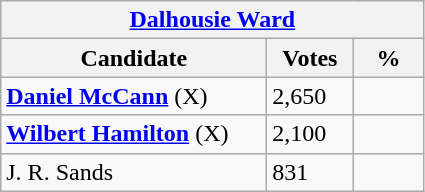<table class="wikitable">
<tr>
<th colspan="3"><a href='#'>Dalhousie Ward</a></th>
</tr>
<tr>
<th style="width: 170px">Candidate</th>
<th style="width: 50px">Votes</th>
<th style="width: 40px">%</th>
</tr>
<tr>
<td><strong><a href='#'>Daniel McCann</a></strong> (X)</td>
<td>2,650</td>
<td></td>
</tr>
<tr>
<td><strong><a href='#'>Wilbert Hamilton</a></strong> (X)</td>
<td>2,100</td>
<td></td>
</tr>
<tr>
<td>J. R. Sands</td>
<td>831</td>
<td></td>
</tr>
</table>
